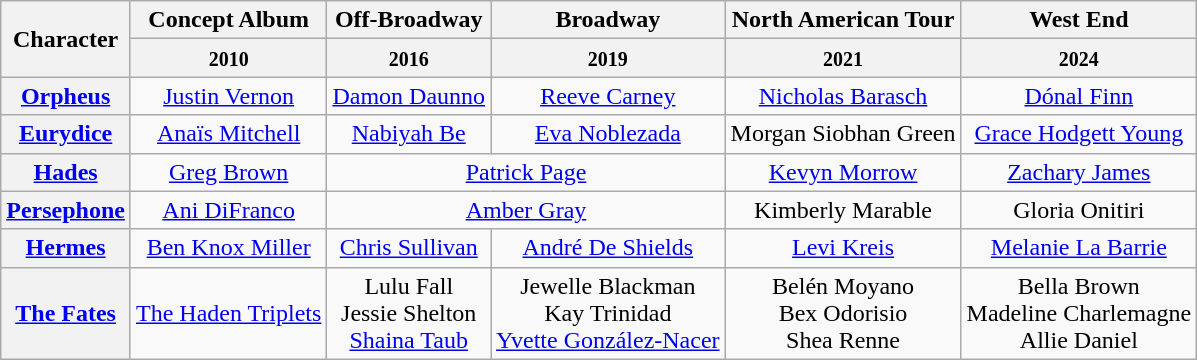<table class="wikitable">
<tr>
<th rowspan="2">Character</th>
<th>Concept Album</th>
<th>Off-Broadway</th>
<th>Broadway</th>
<th>North American Tour</th>
<th>West End</th>
</tr>
<tr>
<th><small>2010</small></th>
<th><small>2016</small></th>
<th><small>2019</small></th>
<th><small>2021</small></th>
<th><small>2024</small></th>
</tr>
<tr>
<th><a href='#'>Orpheus</a></th>
<td colspan="1" align="center"><a href='#'>Justin Vernon</a></td>
<td colspan="1" align="center"><a href='#'>Damon Daunno</a></td>
<td colspan="1" align="center"><a href='#'>Reeve Carney</a></td>
<td colspan="1" align="center"><a href='#'>Nicholas Barasch</a></td>
<td colspan="1" align="center"><a href='#'>Dónal Finn</a></td>
</tr>
<tr>
<th><a href='#'>Eurydice</a></th>
<td colspan="1" align="center"><a href='#'>Anaïs Mitchell</a></td>
<td colspan="1" align="center"><a href='#'>Nabiyah Be</a></td>
<td colspan="1" align="center"><a href='#'>Eva Noblezada</a></td>
<td colspan="1" align="center">Morgan Siobhan Green</td>
<td colspan="1" align="center"><a href='#'>Grace Hodgett Young</a></td>
</tr>
<tr>
<th><a href='#'>Hades</a></th>
<td colspan="1" align="center"><a href='#'>Greg Brown</a></td>
<td colspan="2" align="center"><a href='#'>Patrick Page</a></td>
<td colspan="1" align="center"><a href='#'>Kevyn Morrow</a></td>
<td colspan="1" align="center"><a href='#'>Zachary James</a></td>
</tr>
<tr>
<th><a href='#'>Persephone</a></th>
<td colspan="1" align="center"><a href='#'>Ani DiFranco</a></td>
<td colspan="2" align="center"><a href='#'>Amber Gray</a></td>
<td colspan="1" align="center">Kimberly Marable</td>
<td colspan="1" align="center">Gloria Onitiri</td>
</tr>
<tr>
<th><a href='#'>Hermes</a></th>
<td colspan="1" align="center"><a href='#'>Ben Knox Miller</a></td>
<td colspan="1" align="center"><a href='#'>Chris Sullivan</a></td>
<td colspan="1" align="center"><a href='#'>André De Shields</a></td>
<td colspan="1" align="center"><a href='#'>Levi Kreis</a></td>
<td colspan="1" align="center"><a href='#'>Melanie La Barrie</a></td>
</tr>
<tr>
<th><a href='#'>The Fates</a></th>
<td colspan="1" align="center"><a href='#'>The Haden Triplets</a></td>
<td colspan="1" align="center">Lulu Fall<br>Jessie Shelton<br><a href='#'>Shaina Taub</a></td>
<td colspan="1" align="center">Jewelle Blackman<br>Kay Trinidad<br><a href='#'>Yvette González-Nacer</a></td>
<td colspan="1" align="center">Belén Moyano<br>Bex Odorisio<br>Shea Renne</td>
<td colspan="1" align="center">Bella Brown<br>Madeline Charlemagne<br>Allie Daniel</td>
</tr>
</table>
